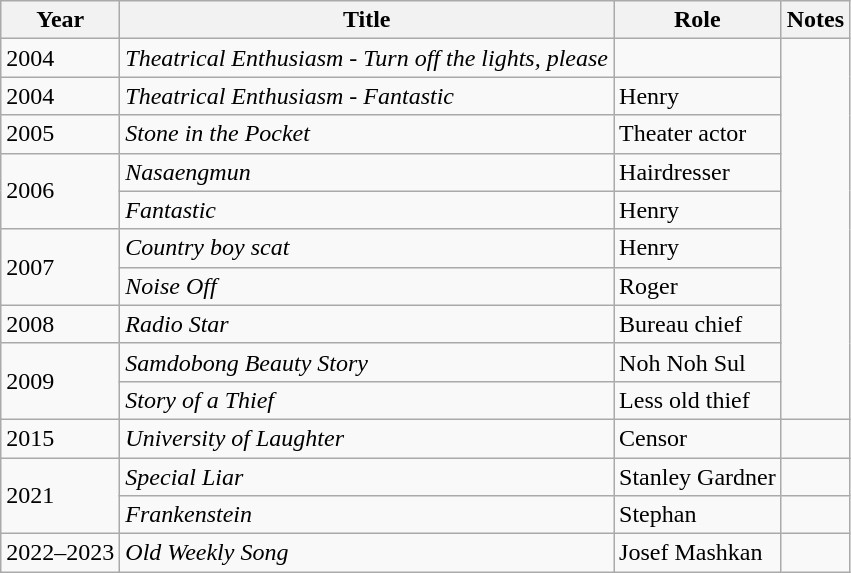<table class="wikitable sortable">
<tr>
<th>Year</th>
<th>Title</th>
<th>Role</th>
<th class="unsortable">Notes</th>
</tr>
<tr>
<td>2004</td>
<td><em>Theatrical Enthusiasm - Turn off the lights, please</em></td>
<td></td>
<td rowspan=10></td>
</tr>
<tr>
<td>2004</td>
<td><em>Theatrical Enthusiasm - Fantastic</em></td>
<td>Henry</td>
</tr>
<tr>
<td>2005</td>
<td><em>Stone in the Pocket</em></td>
<td>Theater actor</td>
</tr>
<tr>
<td rowspan="2">2006</td>
<td><em>Nasaengmun</em></td>
<td>Hairdresser</td>
</tr>
<tr>
<td><em>Fantastic</em></td>
<td>Henry</td>
</tr>
<tr>
<td rowspan="2">2007</td>
<td><em>Country boy scat</em></td>
<td>Henry</td>
</tr>
<tr>
<td><em>Noise Off</em></td>
<td>Roger</td>
</tr>
<tr>
<td>2008</td>
<td><em>Radio Star</em></td>
<td>Bureau chief</td>
</tr>
<tr>
<td rowspan="2">2009</td>
<td><em>Samdobong Beauty Story</em></td>
<td>Noh Noh Sul</td>
</tr>
<tr>
<td><em>Story of a Thief</em></td>
<td>Less old thief</td>
</tr>
<tr>
<td>2015</td>
<td><em>University of Laughter</em></td>
<td>Censor</td>
<td></td>
</tr>
<tr>
<td rowspan="2">2021</td>
<td><em>Special Liar</em></td>
<td>Stanley Gardner</td>
<td></td>
</tr>
<tr>
<td><em>Frankenstein</em></td>
<td>Stephan</td>
<td></td>
</tr>
<tr>
<td>2022–2023</td>
<td><em>Old Weekly Song</em></td>
<td>Josef Mashkan</td>
<td></td>
</tr>
</table>
